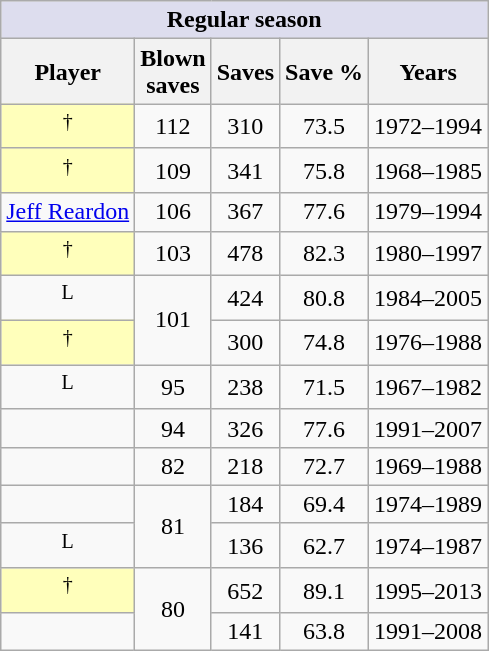<table class="wikitable sortable" style="text-align:center">
<tr>
<th style="background:#dde;" colspan="5">Regular season</th>
</tr>
<tr>
<th>Player</th>
<th>Blown<br>saves</th>
<th>Saves</th>
<th>Save %</th>
<th>Years</th>
</tr>
<tr>
<td style="background:#ffb;"><sup>†</sup></td>
<td>112</td>
<td>310</td>
<td>73.5</td>
<td>1972–1994</td>
</tr>
<tr>
<td style="background:#ffb;"><sup>†</sup></td>
<td>109</td>
<td>341</td>
<td>75.8</td>
<td>1968–1985</td>
</tr>
<tr>
<td><a href='#'>Jeff Reardon</a></td>
<td>106</td>
<td>367</td>
<td>77.6</td>
<td>1979–1994</td>
</tr>
<tr>
<td style="background:#ffb;"><sup>†</sup></td>
<td>103</td>
<td>478</td>
<td>82.3</td>
<td>1980–1997</td>
</tr>
<tr>
<td><sup>L</sup></td>
<td rowspan=2>101</td>
<td>424</td>
<td>80.8</td>
<td>1984–2005</td>
</tr>
<tr>
<td style="background:#ffb;"><sup>†</sup></td>
<td>300</td>
<td>74.8</td>
<td>1976–1988</td>
</tr>
<tr>
<td><sup>L</sup></td>
<td>95</td>
<td>238</td>
<td>71.5</td>
<td>1967–1982</td>
</tr>
<tr>
<td></td>
<td>94</td>
<td>326</td>
<td>77.6</td>
<td>1991–2007</td>
</tr>
<tr>
<td></td>
<td>82</td>
<td>218</td>
<td>72.7</td>
<td>1969–1988</td>
</tr>
<tr>
<td></td>
<td rowspan=2>81</td>
<td>184</td>
<td>69.4</td>
<td>1974–1989</td>
</tr>
<tr>
<td><sup>L</sup></td>
<td>136</td>
<td>62.7</td>
<td>1974–1987</td>
</tr>
<tr>
<td style="background:#ffb;"><sup>†</sup></td>
<td rowspan=2>80</td>
<td>652</td>
<td>89.1</td>
<td>1995–2013</td>
</tr>
<tr>
<td></td>
<td>141</td>
<td>63.8</td>
<td>1991–2008</td>
</tr>
</table>
